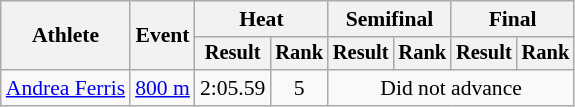<table class="wikitable" style="font-size:90%">
<tr>
<th rowspan="2">Athlete</th>
<th rowspan="2">Event</th>
<th colspan="2">Heat</th>
<th colspan="2">Semifinal</th>
<th colspan="2">Final</th>
</tr>
<tr style="font-size:95%">
<th>Result</th>
<th>Rank</th>
<th>Result</th>
<th>Rank</th>
<th>Result</th>
<th>Rank</th>
</tr>
<tr align=center>
<td align=left><a href='#'>Andrea Ferris</a></td>
<td align=left><a href='#'>800 m</a></td>
<td>2:05.59</td>
<td>5</td>
<td colspan=4>Did not advance</td>
</tr>
</table>
